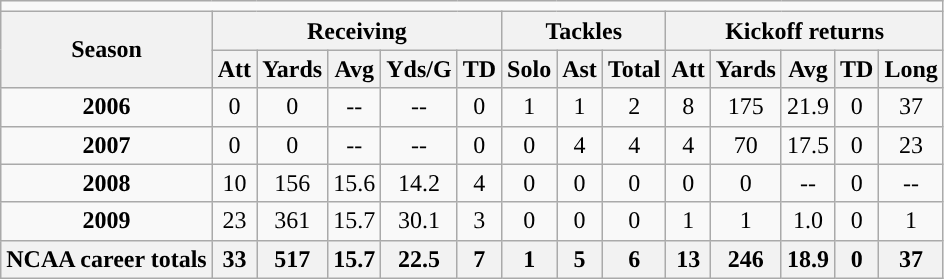<table class=wikitable style="text-align:center;">
<tr>
<td ! colspan="15"></td>
</tr>
<tr>
<th rowspan=2>Season</th>
<th colspan=5>Receiving</th>
<th colspan=3>Tackles</th>
<th colspan=5>Kickoff returns</th>
</tr>
<tr>
<th>Att</th>
<th>Yards</th>
<th>Avg</th>
<th>Yds/G</th>
<th>TD</th>
<th>Solo</th>
<th>Ast</th>
<th>Total</th>
<th>Att</th>
<th>Yards</th>
<th>Avg</th>
<th>TD</th>
<th>Long</th>
</tr>
<tr>
<td><strong>2006</strong></td>
<td>0</td>
<td>0</td>
<td>--</td>
<td>--</td>
<td>0</td>
<td>1</td>
<td>1</td>
<td>2</td>
<td>8</td>
<td>175</td>
<td>21.9</td>
<td>0</td>
<td>37</td>
</tr>
<tr>
<td><strong>2007</strong></td>
<td>0</td>
<td>0</td>
<td>--</td>
<td>--</td>
<td>0</td>
<td>0</td>
<td>4</td>
<td>4</td>
<td>4</td>
<td>70</td>
<td>17.5</td>
<td>0</td>
<td>23</td>
</tr>
<tr>
<td><strong>2008</strong></td>
<td>10</td>
<td>156</td>
<td>15.6</td>
<td>14.2</td>
<td>4</td>
<td>0</td>
<td>0</td>
<td>0</td>
<td>0</td>
<td>0</td>
<td>--</td>
<td>0</td>
<td>--</td>
</tr>
<tr>
<td><strong>2009</strong></td>
<td>23</td>
<td>361</td>
<td>15.7</td>
<td>30.1</td>
<td>3</td>
<td>0</td>
<td>0</td>
<td>0</td>
<td>1</td>
<td>1</td>
<td>1.0</td>
<td>0</td>
<td>1</td>
</tr>
<tr>
<th>NCAA career totals</th>
<th>33</th>
<th>517</th>
<th>15.7</th>
<th>22.5</th>
<th>7</th>
<th>1</th>
<th>5</th>
<th>6</th>
<th>13</th>
<th>246</th>
<th>18.9</th>
<th>0</th>
<th>37</th>
</tr>
</table>
